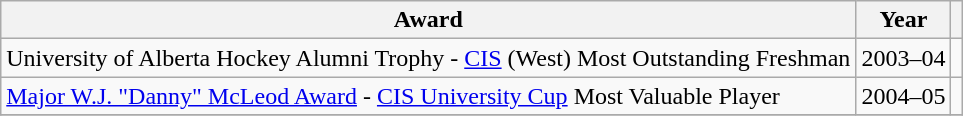<table class="wikitable">
<tr>
<th>Award</th>
<th>Year</th>
<th></th>
</tr>
<tr>
<td>University of Alberta Hockey Alumni Trophy - <a href='#'>CIS</a>  (West) Most Outstanding Freshman</td>
<td>2003–04</td>
<td></td>
</tr>
<tr>
<td><a href='#'>Major W.J. "Danny" McLeod Award</a> - <a href='#'>CIS University Cup</a> Most Valuable Player</td>
<td>2004–05</td>
<td></td>
</tr>
<tr>
</tr>
</table>
